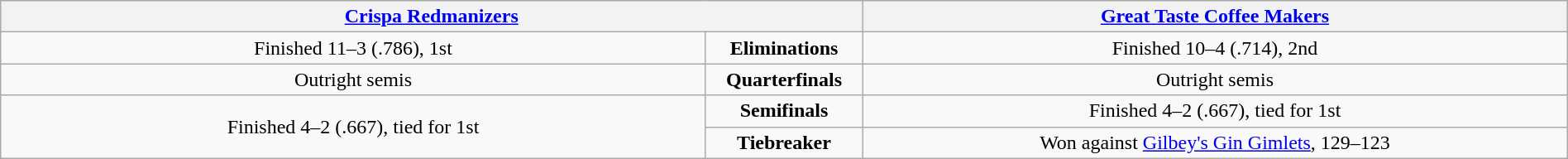<table class=wikitable width=100%>
<tr align=center>
<th colspan=2 width=45%><a href='#'>Crispa Redmanizers</a></th>
<th colspan=2 width=45%><a href='#'>Great Taste Coffee Makers</a></th>
</tr>
<tr align=center>
<td>Finished 11–3 (.786), 1st</td>
<td colspan=2><strong>Eliminations</strong></td>
<td>Finished 10–4 (.714), 2nd</td>
</tr>
<tr align=center>
<td>Outright semis</td>
<td colspan=2><strong>Quarterfinals</strong></td>
<td>Outright semis</td>
</tr>
<tr align=center>
<td rowspan=2 width=45%>Finished 4–2 (.667), tied for 1st</td>
<td colspan=2><strong>Semifinals</strong></td>
<td>Finished 4–2 (.667), tied for 1st</td>
</tr>
<tr align=center>
<td colspan=2><strong>Tiebreaker</strong></td>
<td>Won against <a href='#'>Gilbey's Gin Gimlets</a>, 129–123</td>
</tr>
</table>
